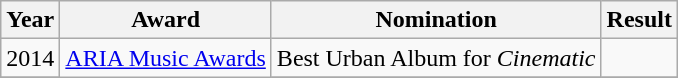<table class="wikitable">
<tr>
<th>Year</th>
<th>Award</th>
<th>Nomination</th>
<th>Result</th>
</tr>
<tr>
<td>2014</td>
<td rowspan="2"><a href='#'>ARIA Music Awards</a></td>
<td>Best Urban Album for <em>Cinematic</em></td>
<td></td>
</tr>
<tr>
</tr>
</table>
